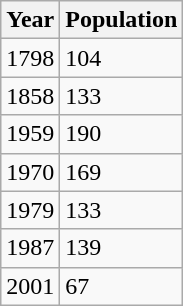<table class="wikitable floatleft" style="margin: 0 1em 0 0;">
<tr>
<th>Year</th>
<th>Population</th>
</tr>
<tr>
<td>1798</td>
<td>104</td>
</tr>
<tr>
<td>1858</td>
<td>133</td>
</tr>
<tr>
<td>1959</td>
<td>190</td>
</tr>
<tr>
<td>1970</td>
<td>169</td>
</tr>
<tr>
<td>1979</td>
<td>133</td>
</tr>
<tr>
<td>1987</td>
<td>139</td>
</tr>
<tr>
<td>2001</td>
<td>67</td>
</tr>
</table>
